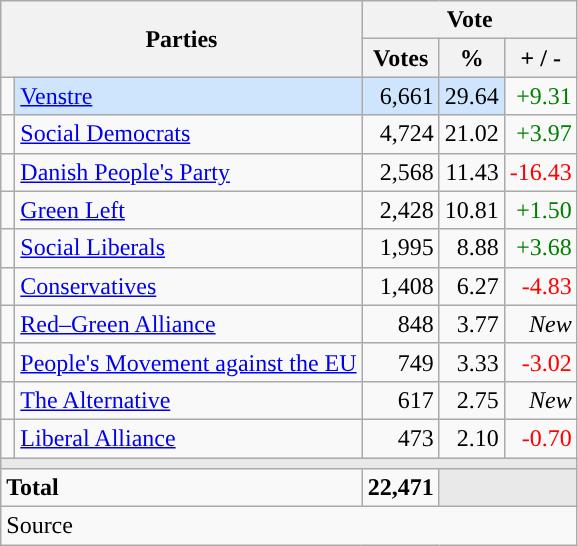<table class="wikitable" style="text-align:right;">
<tr>
<th style="text-align:centre;" rowspan="2" colspan="2" width="225">Parties</th>
<th colspan="3">Vote</th>
</tr>
<tr>
<th width="15">Votes</th>
<th width="15">%</th>
<th width="15">+ / -</th>
</tr>
<tr>
<td width="2" style="color:inherit;background:"></td>
<td bgcolor=#cfe5fe   align="left"><a href='#'>Venstre</a></td>
<td bgcolor=#cfe5fe>6,661</td>
<td bgcolor=#cfe5fe>29.64</td>
<td style=color:green;>+9.31</td>
</tr>
<tr>
<td width="2" style="color:inherit;background:"></td>
<td align="left"><a href='#'>Social Democrats</a></td>
<td>4,724</td>
<td>21.02</td>
<td style=color:green;>+3.97</td>
</tr>
<tr>
<td width="2" style="color:inherit;background:"></td>
<td align="left"><a href='#'>Danish People's Party</a></td>
<td>2,568</td>
<td>11.43</td>
<td style=color:red;>-16.43</td>
</tr>
<tr>
<td width="2" style="color:inherit;background:"></td>
<td align="left"><a href='#'>Green Left</a></td>
<td>2,428</td>
<td>10.81</td>
<td style=color:green;>+1.50</td>
</tr>
<tr>
<td width="2" style="color:inherit;background:"></td>
<td align="left"><a href='#'>Social Liberals</a></td>
<td>1,995</td>
<td>8.88</td>
<td style=color:green;>+3.68</td>
</tr>
<tr>
<td width="2" style="color:inherit;background:"></td>
<td align="left"><a href='#'>Conservatives</a></td>
<td>1,408</td>
<td>6.27</td>
<td style=color:red;>-4.83</td>
</tr>
<tr>
<td width="2" style="color:inherit;background:"></td>
<td align="left"><a href='#'>Red–Green Alliance</a></td>
<td>848</td>
<td>3.77</td>
<td><em>New</em></td>
</tr>
<tr>
<td width="2" style="color:inherit;background:"></td>
<td align="left"><a href='#'>People's Movement against the EU</a></td>
<td>749</td>
<td>3.33</td>
<td style=color:red;>-3.02</td>
</tr>
<tr>
<td width="2" style="color:inherit;background:"></td>
<td align="left"><a href='#'>The Alternative</a></td>
<td>617</td>
<td>2.75</td>
<td><em>New</em></td>
</tr>
<tr>
<td width="2" style="color:inherit;background:"></td>
<td align="left"><a href='#'>Liberal Alliance</a></td>
<td>473</td>
<td>2.10</td>
<td style=color:red;>-0.70</td>
</tr>
<tr>
<td colspan="7" bgcolor="#E9E9E9"></td>
</tr>
<tr>
<td align="left" colspan="2"><strong>Total</strong></td>
<td><strong>22,471</strong></td>
<td bgcolor="#E9E9E9" colspan="2"></td>
</tr>
<tr>
<td align="left" colspan="6">Source</td>
</tr>
</table>
